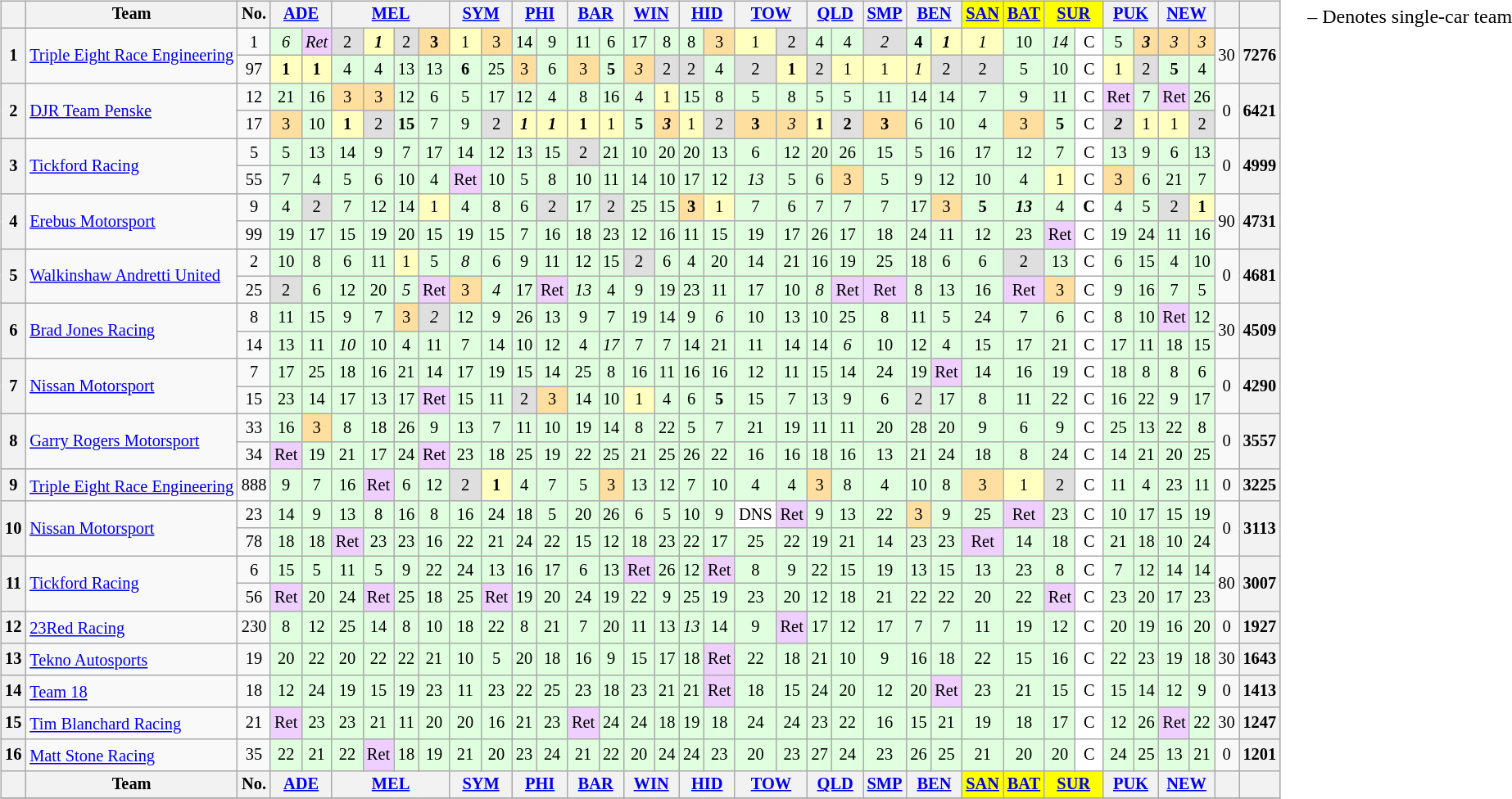<table>
<tr>
<td style="vertical-align:top; text-align:center"><br><table class="wikitable" style="font-size: 85%;">
<tr style="vertical-align:middle;">
<th style="vertical-align:middle"></th>
<th style="vertical-align:middle;background">Team</th>
<th style="vertical-align:middle;background">No.</th>
<th colspan="2"><a href='#'>ADE</a><br></th>
<th colspan="4"><a href='#'>MEL</a><br></th>
<th colspan="2"><a href='#'>SYM</a><br></th>
<th colspan="2"><a href='#'>PHI</a><br></th>
<th colspan="2"><a href='#'>BAR</a><br></th>
<th colspan="2"><a href='#'>WIN</a><br></th>
<th colspan="2"><a href='#'>HID</a><br></th>
<th colspan="2"><a href='#'>TOW</a><br></th>
<th colspan="2"><a href='#'>QLD</a><br></th>
<th><a href='#'>SMP</a><br></th>
<th colspan="2"><a href='#'>BEN</a><br></th>
<th style="background-color:yellow;"><a href='#'>SAN</a><br></th>
<th style="background-color:yellow;"><a href='#'>BAT</a><br></th>
<th style="background-color:yellow;" colspan="2"><a href='#'>SUR</a><br></th>
<th colspan="2"><a href='#'>PUK</a><br></th>
<th colspan="2"><a href='#'>NEW</a><br></th>
<th valign="middle"></th>
<th valign="middle"></th>
</tr>
<tr>
<th rowspan="2">1</th>
<td rowspan="2" style="text-align:left"><a href='#'>Triple Eight Race Engineering</a></td>
<td>1</td>
<td style="background:#dfffdf;"><em>6</em></td>
<td style="background:#efcfff;"><em>Ret</em></td>
<td style="background:#dfdfdf;">2</td>
<td style="background:#ffffbf;"><strong><em>1</em></strong></td>
<td style="background:#dfdfdf;">2</td>
<td style="background:#ffdf9f;"><strong>3</strong></td>
<td style="background:#ffffbf;">1</td>
<td style="background:#ffdf9f;">3</td>
<td style="background:#dfffdf;">14</td>
<td style="background:#dfffdf;">9</td>
<td style="background:#dfffdf;">11</td>
<td style="background:#dfffdf;">6</td>
<td style="background:#dfffdf;">17</td>
<td style="background:#dfffdf;">8</td>
<td style="background:#dfffdf;">8</td>
<td style="background:#ffdf9f;">3</td>
<td style="background:#ffffbf;">1</td>
<td style="background:#dfdfdf;">2</td>
<td style="background:#dfffdf;">4</td>
<td style="background:#dfffdf;">4</td>
<td style="background:#dfdfdf;"><em>2</em></td>
<td style="background:#dfffdf;"><strong>4</strong></td>
<td style="background:#ffffbf;"><strong><em>1</em></strong></td>
<td style="background:#ffffbf;"><em>1</em></td>
<td style="background:#dfffdf;">10</td>
<td style="background:#dfffdf;"><em>14</em></td>
<td style="background-color:#FFFFFF"> C </td>
<td style="background:#dfffdf;">5</td>
<td style="background:#ffdf9f;"><strong><em>3</em></strong></td>
<td style="background:#ffdf9f;"><em>3</em></td>
<td style="background:#ffdf9f;"><em>3</em></td>
<td rowspan="2">30</td>
<th rowspan="2">7276</th>
</tr>
<tr>
<td>97</td>
<td style="background:#ffffbf;"><strong>1</strong></td>
<td style="background:#ffffbf;"><strong>1</strong></td>
<td style="background:#dfffdf;">4</td>
<td style="background:#dfffdf;">4</td>
<td style="background:#dfffdf;">13</td>
<td style="background:#dfffdf;">13</td>
<td style="background:#dfffdf;"><strong>6</strong></td>
<td style="background:#dfffdf;">25</td>
<td style="background:#ffdf9f;">3</td>
<td style="background:#dfffdf;">6</td>
<td style="background:#ffdf9f;">3</td>
<td style="background:#dfffdf;"><strong>5</strong></td>
<td style="background:#ffdf9f;"><em>3</em></td>
<td style="background:#dfdfdf;">2</td>
<td style="background:#dfdfdf;">2</td>
<td style="background:#dfffdf;">4</td>
<td style="background:#dfdfdf;">2</td>
<td style="background:#ffffbf;"><strong>1</strong></td>
<td style="background:#dfdfdf;">2</td>
<td style="background:#ffffbf;">1</td>
<td style="background:#ffffbf;">1</td>
<td style="background:#ffffbf;"><em>1</em></td>
<td style="background:#dfdfdf;">2</td>
<td style="background:#dfdfdf;">2</td>
<td style="background:#dfffdf;">5</td>
<td style="background:#dfffdf;">10</td>
<td style="background-color:#FFFFFF">C</td>
<td style="background:#ffffbf;">1</td>
<td style="background:#dfdfdf;">2</td>
<td style="background:#dfffdf;"><strong>5</strong></td>
<td style="background:#dfffdf;">4</td>
</tr>
<tr>
<th rowspan="2">2</th>
<td style="text-align:left" rowspan=2><a href='#'>DJR Team Penske</a></td>
<td>12</td>
<td style="background:#dfffdf;">21</td>
<td style="background:#dfffdf;">16</td>
<td style="background:#ffdf9f;">3</td>
<td style="background:#ffdf9f;">3</td>
<td style="background:#dfffdf;">12</td>
<td style="background:#dfffdf;">6</td>
<td style="background:#dfffdf;">5</td>
<td style="background:#dfffdf;">17</td>
<td style="background:#dfffdf;">12</td>
<td style="background:#dfffdf;">4</td>
<td style="background:#dfffdf;">8</td>
<td style="background:#dfffdf;">16</td>
<td style="background:#dfffdf;">4</td>
<td style="background:#ffffbf;">1</td>
<td style="background:#dfffdf;">15</td>
<td style="background:#dfffdf;">8</td>
<td style="background:#dfffdf;">5</td>
<td style="background:#dfffdf;">8</td>
<td style="background:#dfffdf;">5</td>
<td style="background:#dfffdf;">5</td>
<td style="background:#dfffdf;">11</td>
<td style="background:#dfffdf;">14</td>
<td style="background:#dfffdf;">14</td>
<td style="background:#dfffdf;">7</td>
<td style="background:#dfffdf;">9</td>
<td style="background:#dfffdf;">11</td>
<td style="background-color:#FFFFFF">C</td>
<td style="background:#efcfff;">Ret</td>
<td style="background:#dfffdf;">7</td>
<td style="background:#efcfff;">Ret</td>
<td style="background:#dfffdf;">26</td>
<td rowspan="2">0</td>
<th rowspan="2">6421</th>
</tr>
<tr>
<td>17</td>
<td style="background:#ffdf9f;">3</td>
<td style="background:#dfffdf;">10</td>
<td style="background:#ffffbf;"><strong>1</strong></td>
<td style="background:#dfdfdf;">2</td>
<td style="background:#dfffdf;"><strong>15</strong></td>
<td style="background:#dfffdf;">7</td>
<td style="background:#dfffdf;">9</td>
<td style="background:#dfdfdf;">2</td>
<td style="background:#ffffbf;"><strong><em>1</em></strong></td>
<td style="background:#ffffbf;"><strong><em>1</em></strong></td>
<td style="background:#ffffbf;"><strong>1</strong></td>
<td style="background:#ffffbf;">1</td>
<td style="background:#dfffdf;"><strong>5</strong></td>
<td style="background:#ffdf9f;"><strong><em>3</em></strong></td>
<td style="background:#ffffbf;">1</td>
<td style="background:#dfdfdf;">2</td>
<td style="background:#ffdf9f;"><strong>3</strong></td>
<td style="background:#ffdf9f;"><em>3</em></td>
<td style="background:#ffffbf;"><strong>1</strong></td>
<td style="background:#dfdfdf;"><strong>2</strong></td>
<td style="background:#ffdf9f;"><strong>3</strong></td>
<td style="background:#dfffdf;">6</td>
<td style="background:#dfffdf;">10</td>
<td style="background:#dfffdf;">4</td>
<td style="background:#ffdf9f;">3</td>
<td style="background:#dfffdf;"><strong>5</strong></td>
<td style="background-color:#FFFFFF">C</td>
<td style="background:#dfdfdf;"><strong><em>2</em></strong></td>
<td style="background:#ffffbf;">1</td>
<td style="background:#ffffbf;">1</td>
<td style="background:#dfdfdf;">2</td>
</tr>
<tr>
<th rowspan="2">3</th>
<td style="text-align:left" rowspan=2><a href='#'>Tickford Racing</a></td>
<td>5</td>
<td style="background:#dfffdf;">5</td>
<td style="background:#dfffdf;">13</td>
<td style="background:#dfffdf;">14</td>
<td style="background:#dfffdf;">9</td>
<td style="background:#dfffdf;">7</td>
<td style="background:#dfffdf;">17</td>
<td style="background:#dfffdf;">14</td>
<td style="background:#dfffdf;">12</td>
<td style="background:#dfffdf;">13</td>
<td style="background:#dfffdf;">15</td>
<td style="background:#dfdfdf;">2</td>
<td style="background:#dfffdf;">21</td>
<td style="background:#dfffdf;">10</td>
<td style="background:#dfffdf;">20</td>
<td style="background:#dfffdf;">20</td>
<td style="background:#dfffdf;">13</td>
<td style="background:#dfffdf;">6</td>
<td style="background:#dfffdf;">12</td>
<td style="background:#dfffdf;">20</td>
<td style="background:#dfffdf;">26</td>
<td style="background:#dfffdf;">15</td>
<td style="background:#dfffdf;">5</td>
<td style="background:#dfffdf;">16</td>
<td style="background:#dfffdf;">17</td>
<td style="background:#dfffdf;">12</td>
<td style="background:#dfffdf;">7</td>
<td style="background-color:#FFFFFF">C</td>
<td style="background:#dfffdf;">13</td>
<td style="background:#dfffdf;">9</td>
<td style="background:#dfffdf;">6</td>
<td style="background:#dfffdf;">13</td>
<td rowspan="2">0</td>
<th rowspan="2">4999</th>
</tr>
<tr>
<td>55</td>
<td style="background:#dfffdf;">7</td>
<td style="background:#dfffdf;">4</td>
<td style="background:#dfffdf;">5</td>
<td style="background:#dfffdf;">6</td>
<td style="background:#dfffdf;">10</td>
<td style="background:#dfffdf;">4</td>
<td style="background:#efcfff;">Ret</td>
<td style="background:#dfffdf;">10</td>
<td style="background:#dfffdf;">5</td>
<td style="background:#dfffdf;">8</td>
<td style="background:#dfffdf;">10</td>
<td style="background:#dfffdf;">11</td>
<td style="background:#dfffdf;">14</td>
<td style="background:#dfffdf;">10</td>
<td style="background:#dfffdf;">17</td>
<td style="background:#dfffdf;">12</td>
<td style="background:#dfffdf;"><em>13</em></td>
<td style="background:#dfffdf;">5</td>
<td style="background:#dfffdf;">6</td>
<td style="background:#ffdf9f;">3</td>
<td style="background:#dfffdf;">5</td>
<td style="background:#dfffdf;">9</td>
<td style="background:#dfffdf;">12</td>
<td style="background:#dfffdf;">10</td>
<td style="background:#dfffdf;">4</td>
<td style="background:#ffffbf;">1</td>
<td style="background-color:#FFFFFF">C</td>
<td style="background:#ffdf9f;">3</td>
<td style="background:#dfffdf;">6</td>
<td style="background:#dfffdf;">21</td>
<td style="background:#dfffdf;">7</td>
</tr>
<tr>
<th rowspan="2">4</th>
<td rowspan="2" style="text-align:left"><a href='#'>Erebus Motorsport</a></td>
<td>9</td>
<td style="background:#dfffdf;">4</td>
<td style="background:#dfdfdf;">2</td>
<td style="background:#dfffdf;">7</td>
<td style="background:#dfffdf;">12</td>
<td style="background:#dfffdf;">14</td>
<td style="background:#ffffbf;">1</td>
<td style="background:#dfffdf;">4</td>
<td style="background:#dfffdf;">8</td>
<td style="background:#dfffdf;">6</td>
<td style="background:#dfdfdf;">2</td>
<td style="background:#dfffdf;">17</td>
<td style="background:#dfdfdf;">2</td>
<td style="background:#dfffdf;">25</td>
<td style="background:#dfffdf;">15</td>
<td style="background:#ffdf9f;"><strong>3</strong></td>
<td style="background:#ffffbf;">1</td>
<td style="background:#dfffdf;">7</td>
<td style="background:#dfffdf;">6</td>
<td style="background:#dfffdf;">7</td>
<td style="background:#dfffdf;">7</td>
<td style="background:#dfffdf;">7</td>
<td style="background:#dfffdf;">17</td>
<td style="background:#ffdf9f;">3</td>
<td style="background:#dfffdf;"><strong>5</strong></td>
<td style="background:#dfffdf;"><strong><em>13</em></strong></td>
<td style="background:#dfffdf;">4</td>
<td style="background-color:#FFFFFF"><strong>C</strong></td>
<td style="background:#dfffdf;">4</td>
<td style="background:#dfffdf;">5</td>
<td style="background:#dfdfdf;">2</td>
<td style="background:#ffffbf;"><strong>1</strong></td>
<td rowspan="2">90</td>
<th rowspan="2">4731</th>
</tr>
<tr>
<td>99</td>
<td style="background:#dfffdf;">19</td>
<td style="background:#dfffdf;">17</td>
<td style="background:#dfffdf;">15</td>
<td style="background:#dfffdf;">19</td>
<td style="background:#dfffdf;">20</td>
<td style="background:#dfffdf;">15</td>
<td style="background:#dfffdf;">19</td>
<td style="background:#dfffdf;">15</td>
<td style="background:#dfffdf;">7</td>
<td style="background:#dfffdf;">16</td>
<td style="background:#dfffdf;">18</td>
<td style="background:#dfffdf;">23</td>
<td style="background:#dfffdf;">12</td>
<td style="background:#dfffdf;">16</td>
<td style="background:#dfffdf;">11</td>
<td style="background:#dfffdf;">15</td>
<td style="background:#dfffdf;">19</td>
<td style="background:#dfffdf;">17</td>
<td style="background:#dfffdf;">26</td>
<td style="background:#dfffdf;">17</td>
<td style="background:#dfffdf;">18</td>
<td style="background:#dfffdf;">24</td>
<td style="background:#dfffdf;">11</td>
<td style="background:#dfffdf;">12</td>
<td style="background:#dfffdf;">23</td>
<td style="background:#efcfff;">Ret</td>
<td style="background-color:#FFFFFF">C</td>
<td style="background:#dfffdf;">19</td>
<td style="background:#dfffdf;">24</td>
<td style="background:#dfffdf;">11</td>
<td style="background:#dfffdf;">16</td>
</tr>
<tr>
<th rowspan="2">5</th>
<td rowspan="2" style="text-align:left"><a href='#'>Walkinshaw Andretti United</a></td>
<td>2</td>
<td style="background:#dfffdf;">10</td>
<td style="background:#dfffdf;">8</td>
<td style="background:#dfffdf;">6</td>
<td style="background:#dfffdf;">11</td>
<td style="background:#ffffbf;">1</td>
<td style="background:#dfffdf;">5</td>
<td style="background:#dfffdf;"><em>8</em></td>
<td style="background:#dfffdf;">6</td>
<td style="background:#dfffdf;">9</td>
<td style="background:#dfffdf;">11</td>
<td style="background:#dfffdf;">12</td>
<td style="background:#dfffdf;">15</td>
<td style="background:#dfdfdf;">2</td>
<td style="background:#dfffdf;">6</td>
<td style="background:#dfffdf;">4</td>
<td style="background:#dfffdf;">20</td>
<td style="background:#dfffdf;">14</td>
<td style="background:#dfffdf;">21</td>
<td style="background:#dfffdf;">16</td>
<td style="background:#dfffdf;">19</td>
<td style="background:#dfffdf;">25</td>
<td style="background:#dfffdf;">18</td>
<td style="background:#dfffdf;">6</td>
<td style="background:#dfffdf;">6</td>
<td style="background:#dfdfdf;">2</td>
<td style="background:#dfffdf;">13</td>
<td style="background-color:#FFFFFF">C</td>
<td style="background:#dfffdf;">6</td>
<td style="background:#dfffdf;">15</td>
<td style="background:#dfffdf;">4</td>
<td style="background:#dfffdf;">10</td>
<td rowspan="2">0</td>
<th rowspan="2">4681</th>
</tr>
<tr>
<td>25</td>
<td style="background:#dfdfdf;">2</td>
<td style="background:#dfffdf;">6</td>
<td style="background:#dfffdf;">12</td>
<td style="background:#dfffdf;">20</td>
<td style="background:#dfffdf;"><em>5</em></td>
<td style="background:#efcfff;">Ret</td>
<td style="background:#ffdf9f;">3</td>
<td style="background:#dfffdf;"><em>4</em></td>
<td style="background:#dfffdf;">17</td>
<td style="background:#efcfff;">Ret</td>
<td style="background:#dfffdf;"><em>13</em></td>
<td style="background:#dfffdf;">4</td>
<td style="background:#dfffdf;">9</td>
<td style="background:#dfffdf;">19</td>
<td style="background:#dfffdf;">23</td>
<td style="background:#dfffdf;">11</td>
<td style="background:#dfffdf;">17</td>
<td style="background:#dfffdf;">10</td>
<td style="background:#dfffdf;"><em>8</em></td>
<td style="background:#efcfff;">Ret</td>
<td style="background:#efcfff;">Ret</td>
<td style="background:#dfffdf;">8</td>
<td style="background:#dfffdf;">13</td>
<td style="background:#dfffdf;">16</td>
<td style="background:#efcfff;">Ret</td>
<td style="background:#ffdf9f;">3</td>
<td style="background-color:#FFFFFF">C</td>
<td style="background:#dfffdf;">9</td>
<td style="background:#dfffdf;">16</td>
<td style="background:#dfffdf;">7</td>
<td style="background:#dfffdf;">5</td>
</tr>
<tr>
<th rowspan="2">6</th>
<td style="text-align:left" rowspan=2><a href='#'>Brad Jones Racing</a></td>
<td>8</td>
<td style="background:#dfffdf;">11</td>
<td style="background:#dfffdf;">15</td>
<td style="background:#dfffdf;">9</td>
<td style="background:#dfffdf;">7</td>
<td style="background:#ffdf9f;">3</td>
<td style="background:#dfdfdf;"><em>2</em></td>
<td style="background:#dfffdf;">12</td>
<td style="background:#dfffdf;">9</td>
<td style="background:#dfffdf;">26</td>
<td style="background:#dfffdf;">13</td>
<td style="background:#dfffdf;">9</td>
<td style="background:#dfffdf;">7</td>
<td style="background:#dfffdf;">19</td>
<td style="background:#dfffdf;">14</td>
<td style="background:#dfffdf;">9</td>
<td style="background:#dfffdf;"><em>6</em></td>
<td style="background:#dfffdf;">10</td>
<td style="background:#dfffdf;">13</td>
<td style="background:#dfffdf;">10</td>
<td style="background:#dfffdf;">25</td>
<td style="background:#dfffdf;">8</td>
<td style="background:#dfffdf;">11</td>
<td style="background:#dfffdf;">5</td>
<td style="background:#dfffdf;">24</td>
<td style="background:#dfffdf;">7</td>
<td style="background:#dfffdf;">6</td>
<td style="background-color:#FFFFFF">C</td>
<td style="background:#dfffdf;">8</td>
<td style="background:#dfffdf;">10</td>
<td style="background:#efcfff;">Ret</td>
<td style="background:#dfffdf;">12</td>
<td rowspan="2">30</td>
<th rowspan="2">4509</th>
</tr>
<tr>
<td>14</td>
<td style="background:#dfffdf;">13</td>
<td style="background:#dfffdf;">11</td>
<td style="background:#dfffdf;"><em>10</em></td>
<td style="background:#dfffdf;">10</td>
<td style="background:#dfffdf;">4</td>
<td style="background:#dfffdf;">11</td>
<td style="background:#dfffdf;">7</td>
<td style="background:#dfffdf;">14</td>
<td style="background:#dfffdf;">10</td>
<td style="background:#dfffdf;">12</td>
<td style="background:#dfffdf;">4</td>
<td style="background:#dfffdf;"><em>17</em></td>
<td style="background:#dfffdf;">7</td>
<td style="background:#dfffdf;">7</td>
<td style="background:#dfffdf;">14</td>
<td style="background:#dfffdf;">21</td>
<td style="background:#dfffdf;">11</td>
<td style="background:#dfffdf;">14</td>
<td style="background:#dfffdf;">14</td>
<td style="background:#dfffdf;"><em>6</em></td>
<td style="background:#dfffdf;">10</td>
<td style="background:#dfffdf;">12</td>
<td style="background:#dfffdf;">4</td>
<td style="background:#dfffdf;">15</td>
<td style="background:#dfffdf;">17</td>
<td style="background:#dfffdf;">21</td>
<td style="background-color:#FFFFFF">C</td>
<td style="background:#dfffdf;">17</td>
<td style="background:#dfffdf;">11</td>
<td style="background:#dfffdf;">18</td>
<td style="background:#dfffdf;">15</td>
</tr>
<tr>
<th rowspan="2">7</th>
<td rowspan="2" style="text-align:left"><a href='#'>Nissan Motorsport</a></td>
<td>7</td>
<td style="background:#dfffdf;">17</td>
<td style="background:#dfffdf;">25</td>
<td style="background:#dfffdf;">18</td>
<td style="background:#dfffdf;">16</td>
<td style="background:#dfffdf;">21</td>
<td style="background:#dfffdf;">14</td>
<td style="background:#dfffdf;">17</td>
<td style="background:#dfffdf;">19</td>
<td style="background:#dfffdf;">15</td>
<td style="background:#dfffdf;">14</td>
<td style="background:#dfffdf;">25</td>
<td style="background:#dfffdf;">8</td>
<td style="background:#dfffdf;">16</td>
<td style="background:#dfffdf;">11</td>
<td style="background:#dfffdf;">16</td>
<td style="background:#dfffdf;">16</td>
<td style="background:#dfffdf;">12</td>
<td style="background:#dfffdf;">11</td>
<td style="background:#dfffdf;">15</td>
<td style="background:#dfffdf;">14</td>
<td style="background:#dfffdf;">24</td>
<td style="background:#dfffdf;">19</td>
<td style="background:#efcfff;">Ret</td>
<td style="background:#dfffdf;">14</td>
<td style="background:#dfffdf;">16</td>
<td style="background:#dfffdf;">19</td>
<td style="background-color:#FFFFFF">C</td>
<td style="background:#dfffdf;">18</td>
<td style="background:#dfffdf;">8</td>
<td style="background:#dfffdf;">8</td>
<td style="background:#dfffdf;">6</td>
<td rowspan="2">0</td>
<th rowspan="2">4290</th>
</tr>
<tr>
<td>15</td>
<td style="background:#dfffdf;">23</td>
<td style="background:#dfffdf;">14</td>
<td style="background:#dfffdf;">17</td>
<td style="background:#dfffdf;">13</td>
<td style="background:#dfffdf;">17</td>
<td style="background:#efcfff;">Ret</td>
<td style="background:#dfffdf;">15</td>
<td style="background:#dfffdf;">11</td>
<td style="background:#dfdfdf;">2</td>
<td style="background:#ffdf9f;">3</td>
<td style="background:#dfffdf;">14</td>
<td style="background:#dfffdf;">10</td>
<td style="background:#ffffbf;">1</td>
<td style="background:#dfffdf;">4</td>
<td style="background:#dfffdf;">6</td>
<td style="background:#dfffdf;"><strong>5</strong></td>
<td style="background:#dfffdf;">15</td>
<td style="background:#dfffdf;">7</td>
<td style="background:#dfffdf;">13</td>
<td style="background:#dfffdf;">9</td>
<td style="background:#dfffdf;">6</td>
<td style="background:#dfdfdf;">2</td>
<td style="background:#dfffdf;">17</td>
<td style="background:#dfffdf;">8</td>
<td style="background:#dfffdf;">11</td>
<td style="background:#dfffdf;">22</td>
<td style="background-color:#FFFFFF">C</td>
<td style="background:#dfffdf;">16</td>
<td style="background:#dfffdf;">22</td>
<td style="background:#dfffdf;">9</td>
<td style="background:#dfffdf;">17</td>
</tr>
<tr>
<th rowspan="2">8</th>
<td rowspan="2" style="text-align:left"><a href='#'>Garry Rogers Motorsport</a></td>
<td>33</td>
<td style="background:#dfffdf;">16</td>
<td style="background:#ffdf9f;">3</td>
<td style="background:#dfffdf;">8</td>
<td style="background:#dfffdf;">18</td>
<td style="background:#dfffdf;">26</td>
<td style="background:#dfffdf;">9</td>
<td style="background:#dfffdf;">13</td>
<td style="background:#dfffdf;">7</td>
<td style="background:#dfffdf;">11</td>
<td style="background:#dfffdf;">10</td>
<td style="background:#dfffdf;">19</td>
<td style="background:#dfffdf;">14</td>
<td style="background:#dfffdf;">8</td>
<td style="background:#dfffdf;">22</td>
<td style="background:#dfffdf;">5</td>
<td style="background:#dfffdf;">7</td>
<td style="background:#dfffdf;">21</td>
<td style="background:#dfffdf;">19</td>
<td style="background:#dfffdf;">11</td>
<td style="background:#dfffdf;">11</td>
<td style="background:#dfffdf;">20</td>
<td style="background:#dfffdf;">28</td>
<td style="background:#dfffdf;">20</td>
<td style="background:#dfffdf;">9</td>
<td style="background:#dfffdf;">6</td>
<td style="background:#dfffdf;">9</td>
<td style="background-color:#FFFFFF">C</td>
<td style="background:#dfffdf;">25</td>
<td style="background:#dfffdf;">13</td>
<td style="background:#dfffdf;">22</td>
<td style="background:#dfffdf;">8</td>
<td rowspan="2">0</td>
<th rowspan="2">3557</th>
</tr>
<tr>
<td>34</td>
<td style="background:#efcfff;">Ret</td>
<td style="background:#dfffdf;">19</td>
<td style="background:#dfffdf;">21</td>
<td style="background:#dfffdf;">17</td>
<td style="background:#dfffdf;">24</td>
<td style="background:#efcfff;">Ret</td>
<td style="background:#dfffdf;">23</td>
<td style="background:#dfffdf;">18</td>
<td style="background:#dfffdf;">25</td>
<td style="background:#dfffdf;">19</td>
<td style="background:#dfffdf;">22</td>
<td style="background:#dfffdf;">25</td>
<td style="background:#dfffdf;">21</td>
<td style="background:#dfffdf;">25</td>
<td style="background:#dfffdf;">26</td>
<td style="background:#dfffdf;">22</td>
<td style="background:#dfffdf;">16</td>
<td style="background:#dfffdf;">16</td>
<td style="background:#dfffdf;">18</td>
<td style="background:#dfffdf;">16</td>
<td style="background:#dfffdf;">13</td>
<td style="background:#dfffdf;">21</td>
<td style="background:#dfffdf;">24</td>
<td style="background:#dfffdf;">18</td>
<td style="background:#dfffdf;">8</td>
<td style="background:#dfffdf;">24</td>
<td style="background-color:#FFFFFF">C</td>
<td style="background:#dfffdf;">14</td>
<td style="background:#dfffdf;">21</td>
<td style="background:#dfffdf;">20</td>
<td style="background:#dfffdf;">25</td>
</tr>
<tr>
<th>9</th>
<td style="text-align:left" nowrap><a href='#'>Triple Eight Race Engineering</a><sup></sup></td>
<td>888</td>
<td style="background:#dfffdf;">9</td>
<td style="background:#dfffdf;">7</td>
<td style="background:#dfffdf;">16</td>
<td style="background:#efcfff;">Ret</td>
<td style="background:#dfffdf;">6</td>
<td style="background:#dfffdf;">12</td>
<td style="background:#dfdfdf;">2</td>
<td style="background:#ffffbf;"><strong>1</strong></td>
<td style="background:#dfffdf;">4</td>
<td style="background:#dfffdf;">7</td>
<td style="background:#dfffdf;">5</td>
<td style="background:#ffdf9f;">3</td>
<td style="background:#dfffdf;">13</td>
<td style="background:#dfffdf;">12</td>
<td style="background:#dfffdf;">7</td>
<td style="background:#dfffdf;">10</td>
<td style="background:#dfffdf;">4</td>
<td style="background:#dfffdf;">4</td>
<td style="background:#ffdf9f;">3</td>
<td style="background:#dfffdf;">8</td>
<td style="background:#dfffdf;">4</td>
<td style="background:#dfffdf;">10</td>
<td style="background:#dfffdf;">8</td>
<td style="background:#ffdf9f;">3</td>
<td style="background:#ffffbf;">1</td>
<td style="background:#dfdfdf;">2</td>
<td style="background-color:#FFFFFF">C</td>
<td style="background:#dfffdf;">11</td>
<td style="background:#dfffdf;">4</td>
<td style="background:#dfffdf;">23</td>
<td style="background:#dfffdf;">11</td>
<td>0</td>
<th>3225</th>
</tr>
<tr>
<th rowspan="2">10</th>
<td rowspan="2" style="text-align:left"><a href='#'>Nissan Motorsport</a></td>
<td>23</td>
<td style="background:#dfffdf;">14</td>
<td style="background:#dfffdf;">9</td>
<td style="background:#dfffdf;">13</td>
<td style="background:#dfffdf;">8</td>
<td style="background:#dfffdf;">16</td>
<td style="background:#dfffdf;">8</td>
<td style="background:#dfffdf;">16</td>
<td style="background:#dfffdf;">24</td>
<td style="background:#dfffdf;">18</td>
<td style="background:#dfffdf;">5</td>
<td style="background:#dfffdf;">20</td>
<td style="background:#dfffdf;">26</td>
<td style="background:#dfffdf;">6</td>
<td style="background:#dfffdf;">5</td>
<td style="background:#dfffdf;">10</td>
<td style="background:#dfffdf;">9</td>
<td style="background:#ffffff;">DNS</td>
<td style="background:#efcfff;">Ret</td>
<td style="background:#dfffdf;">9</td>
<td style="background:#dfffdf;">13</td>
<td style="background:#dfffdf;">22</td>
<td style="background:#ffdf9f;">3</td>
<td style="background:#dfffdf;">9</td>
<td style="background:#dfffdf;">25</td>
<td style="background:#efcfff;">Ret</td>
<td style="background:#dfffdf;">23</td>
<td style="background-color:#FFFFFF">C</td>
<td style="background:#dfffdf;">10</td>
<td style="background:#dfffdf;">17</td>
<td style="background:#dfffdf;">15</td>
<td style="background:#dfffdf;">19</td>
<td rowspan="2">0</td>
<th rowspan="2">3113</th>
</tr>
<tr>
<td>78</td>
<td style="background:#dfffdf;">18</td>
<td style="background:#dfffdf;">18</td>
<td style="background:#efcfff;">Ret</td>
<td style="background:#dfffdf;">23</td>
<td style="background:#dfffdf;">23</td>
<td style="background:#dfffdf;">16</td>
<td style="background:#dfffdf;">22</td>
<td style="background:#dfffdf;">21</td>
<td style="background:#dfffdf;">24</td>
<td style="background:#dfffdf;">22</td>
<td style="background:#dfffdf;">15</td>
<td style="background:#dfffdf;">12</td>
<td style="background:#dfffdf;">18</td>
<td style="background:#dfffdf;">23</td>
<td style="background:#dfffdf;">22</td>
<td style="background:#dfffdf;">17</td>
<td style="background:#dfffdf;">25</td>
<td style="background:#dfffdf;">22</td>
<td style="background:#dfffdf;">19</td>
<td style="background:#dfffdf;">21</td>
<td style="background:#dfffdf;">14</td>
<td style="background:#dfffdf;">23</td>
<td style="background:#dfffdf;">23</td>
<td style="background:#efcfff;">Ret</td>
<td style="background:#dfffdf;">14</td>
<td style="background:#dfffdf;">18</td>
<td style="background-color:#FFFFFF">C</td>
<td style="background:#dfffdf;">21</td>
<td style="background:#dfffdf;">18</td>
<td style="background:#dfffdf;">10</td>
<td style="background:#dfffdf;">24</td>
</tr>
<tr>
<th rowspan=2>11</th>
<td style="text-align:left" rowspan=2><a href='#'>Tickford Racing</a></td>
<td>6</td>
<td style="background:#dfffdf;">15</td>
<td style="background:#dfffdf;">5</td>
<td style="background:#dfffdf;">11</td>
<td style="background:#dfffdf;">5</td>
<td style="background:#dfffdf;">9</td>
<td style="background:#dfffdf;">22</td>
<td style="background:#dfffdf;">24</td>
<td style="background:#dfffdf;">13</td>
<td style="background:#dfffdf;">16</td>
<td style="background:#dfffdf;">17</td>
<td style="background:#dfffdf;">6</td>
<td style="background:#dfffdf;">13</td>
<td style="background:#efcfff;">Ret</td>
<td style="background:#dfffdf;">26</td>
<td style="background:#dfffdf;">12</td>
<td style="background:#efcfff;">Ret</td>
<td style="background:#dfffdf;">8</td>
<td style="background:#dfffdf;">9</td>
<td style="background:#dfffdf;">22</td>
<td style="background:#dfffdf;">15</td>
<td style="background:#dfffdf;">19</td>
<td style="background:#dfffdf;">13</td>
<td style="background:#dfffdf;">15</td>
<td style="background:#dfffdf;">13</td>
<td style="background:#dfffdf;">23</td>
<td style="background:#dfffdf;">8</td>
<td style="background-color:#FFFFFF">C</td>
<td style="background:#dfffdf;">7</td>
<td style="background:#dfffdf;">12</td>
<td style="background:#dfffdf;">14</td>
<td style="background:#dfffdf;">14</td>
<td rowspan=2>80</td>
<th rowspan=2>3007</th>
</tr>
<tr>
<td>56</td>
<td style="background:#efcfff;">Ret</td>
<td style="background:#dfffdf;">20</td>
<td style="background:#dfffdf;">24</td>
<td style="background:#efcfff;">Ret</td>
<td style="background:#dfffdf;">25</td>
<td style="background:#dfffdf;">18</td>
<td style="background:#dfffdf;">25</td>
<td style="background:#efcfff;">Ret</td>
<td style="background:#dfffdf;">19</td>
<td style="background:#dfffdf;">20</td>
<td style="background:#dfffdf;">24</td>
<td style="background:#dfffdf;">19</td>
<td style="background:#dfffdf;">22</td>
<td style="background:#dfffdf;">9</td>
<td style="background:#dfffdf;">25</td>
<td style="background:#dfffdf;">19</td>
<td style="background:#dfffdf;">23</td>
<td style="background:#dfffdf;">20</td>
<td style="background:#dfffdf;">12</td>
<td style="background:#dfffdf;">18</td>
<td style="background:#dfffdf;">21</td>
<td style="background:#dfffdf;">22</td>
<td style="background:#dfffdf;">22</td>
<td style="background:#dfffdf;">20</td>
<td style="background:#dfffdf;">22</td>
<td style="background:#efcfff;">Ret</td>
<td style="background-color:#FFFFFF">C</td>
<td style="background:#dfffdf;">23</td>
<td style="background:#dfffdf;">20</td>
<td style="background:#dfffdf;">17</td>
<td style="background:#dfffdf;">23</td>
</tr>
<tr>
<th>12</th>
<td style="text-align:left"><a href='#'>23Red Racing</a><sup></sup></td>
<td>230</td>
<td style="background:#dfffdf;">8</td>
<td style="background:#dfffdf;">12</td>
<td style="background:#dfffdf;">25</td>
<td style="background:#dfffdf;">14</td>
<td style="background:#dfffdf;">8</td>
<td style="background:#dfffdf;">10</td>
<td style="background:#dfffdf;">18</td>
<td style="background:#dfffdf;">22</td>
<td style="background:#dfffdf;">8</td>
<td style="background:#dfffdf;">21</td>
<td style="background:#dfffdf;">7</td>
<td style="background:#dfffdf;">20</td>
<td style="background:#dfffdf;">11</td>
<td style="background:#dfffdf;">13</td>
<td style="background:#dfffdf;"><em>13</em></td>
<td style="background:#dfffdf;">14</td>
<td style="background:#dfffdf;">9</td>
<td style="background:#efcfff;">Ret</td>
<td style="background:#dfffdf;">17</td>
<td style="background:#dfffdf;">12</td>
<td style="background:#dfffdf;">17</td>
<td style="background:#dfffdf;">7</td>
<td style="background:#dfffdf;">7</td>
<td style="background:#dfffdf;">11</td>
<td style="background:#dfffdf;">19</td>
<td style="background:#dfffdf;">12</td>
<td style="background-color:#FFFFFF">C</td>
<td style="background:#dfffdf;">20</td>
<td style="background:#dfffdf;">19</td>
<td style="background:#dfffdf;">16</td>
<td style="background:#dfffdf;">20</td>
<td>0</td>
<th>1927</th>
</tr>
<tr>
<th>13</th>
<td style="text-align:left"><a href='#'>Tekno Autosports</a><sup></sup></td>
<td>19</td>
<td style="background:#dfffdf;">20</td>
<td style="background:#dfffdf;">22</td>
<td style="background:#dfffdf;">20</td>
<td style="background:#dfffdf;">22</td>
<td style="background:#dfffdf;">22</td>
<td style="background:#dfffdf;">21</td>
<td style="background:#dfffdf;">10</td>
<td style="background:#dfffdf;">5</td>
<td style="background:#dfffdf;">20</td>
<td style="background:#dfffdf;">18</td>
<td style="background:#dfffdf;">16</td>
<td style="background:#dfffdf;">9</td>
<td style="background:#dfffdf;">15</td>
<td style="background:#dfffdf;">17</td>
<td style="background:#dfffdf;">18</td>
<td style="background:#efcfff;">Ret</td>
<td style="background:#dfffdf;">22</td>
<td style="background:#dfffdf;">18</td>
<td style="background:#dfffdf;">21</td>
<td style="background:#dfffdf;">10</td>
<td style="background:#dfffdf;">9</td>
<td style="background:#dfffdf;">16</td>
<td style="background:#dfffdf;">18</td>
<td style="background:#dfffdf;">22</td>
<td style="background:#dfffdf;">15</td>
<td style="background:#dfffdf;">16</td>
<td style="background-color:#FFFFFF">C</td>
<td style="background:#dfffdf;">22</td>
<td style="background:#dfffdf;">23</td>
<td style="background:#dfffdf;">19</td>
<td style="background:#dfffdf;">18</td>
<td>30</td>
<th>1643</th>
</tr>
<tr>
<th>14</th>
<td style="text-align:left"><a href='#'>Team 18</a><sup></sup></td>
<td>18</td>
<td style="background:#dfffdf;">12</td>
<td style="background:#dfffdf;">24</td>
<td style="background:#dfffdf;">19</td>
<td style="background:#dfffdf;">15</td>
<td style="background:#dfffdf;">19</td>
<td style="background:#dfffdf;">23</td>
<td style="background:#dfffdf;">11</td>
<td style="background:#dfffdf;">23</td>
<td style="background:#dfffdf;">22</td>
<td style="background:#dfffdf;">25</td>
<td style="background:#dfffdf;">23</td>
<td style="background:#dfffdf;">18</td>
<td style="background:#dfffdf;">23</td>
<td style="background:#dfffdf;">21</td>
<td style="background:#dfffdf;">21</td>
<td style="background:#efcfff;">Ret</td>
<td style="background:#dfffdf;">18</td>
<td style="background:#dfffdf;">15</td>
<td style="background:#dfffdf;">24</td>
<td style="background:#dfffdf;">20</td>
<td style="background:#dfffdf;">12</td>
<td style="background:#dfffdf;">20</td>
<td style="background:#efcfff;">Ret</td>
<td style="background:#dfffdf;">23</td>
<td style="background:#dfffdf;">21</td>
<td style="background:#dfffdf;">15</td>
<td style="background-color:#FFFFFF">C</td>
<td style="background:#dfffdf;">15</td>
<td style="background:#dfffdf;">14</td>
<td style="background:#dfffdf;">12</td>
<td style="background:#dfffdf;">9</td>
<td>0</td>
<th>1413</th>
</tr>
<tr>
<th>15</th>
<td style="text-align:left"><a href='#'>Tim Blanchard Racing</a><sup></sup></td>
<td>21</td>
<td style="background:#efcfff;">Ret</td>
<td style="background:#dfffdf;">23</td>
<td style="background:#dfffdf;">23</td>
<td style="background:#dfffdf;">21</td>
<td style="background:#dfffdf;">11</td>
<td style="background:#dfffdf;">20</td>
<td style="background:#dfffdf;">20</td>
<td style="background:#dfffdf;">16</td>
<td style="background:#dfffdf;">21</td>
<td style="background:#dfffdf;">23</td>
<td style="background:#efcfff;">Ret</td>
<td style="background:#dfffdf;">24</td>
<td style="background:#dfffdf;">24</td>
<td style="background:#dfffdf;">18</td>
<td style="background:#dfffdf;">19</td>
<td style="background:#dfffdf;">18</td>
<td style="background:#dfffdf;">24</td>
<td style="background:#dfffdf;">24</td>
<td style="background:#dfffdf;">23</td>
<td style="background:#dfffdf;">22</td>
<td style="background:#dfffdf;">16</td>
<td style="background:#dfffdf;">15</td>
<td style="background:#dfffdf;">21</td>
<td style="background:#dfffdf;">19</td>
<td style="background:#dfffdf;">18</td>
<td style="background:#dfffdf;">17</td>
<td style="background-color:#FFFFFF">C</td>
<td style="background:#dfffdf;">12</td>
<td style="background:#dfffdf;">26</td>
<td style="background:#efcfff;">Ret</td>
<td style="background:#dfffdf;">22</td>
<td>30</td>
<th>1247</th>
</tr>
<tr>
<th>16</th>
<td style="text-align:left"><a href='#'>Matt Stone Racing</a><sup></sup></td>
<td>35</td>
<td style="background:#dfffdf;">22</td>
<td style="background:#dfffdf;">21</td>
<td style="background:#dfffdf;">22</td>
<td style="background:#efcfff;">Ret</td>
<td style="background:#dfffdf;">18</td>
<td style="background:#dfffdf;">19</td>
<td style="background:#dfffdf;">21</td>
<td style="background:#dfffdf;">20</td>
<td style="background:#dfffdf;">23</td>
<td style="background:#dfffdf;">24</td>
<td style="background:#dfffdf;">21</td>
<td style="background:#dfffdf;">22</td>
<td style="background:#dfffdf;">20</td>
<td style="background:#dfffdf;">24</td>
<td style="background:#dfffdf;">24</td>
<td style="background:#dfffdf;">23</td>
<td style="background:#dfffdf;">20</td>
<td style="background:#dfffdf;">23</td>
<td style="background:#dfffdf;">27</td>
<td style="background:#dfffdf;">24</td>
<td style="background:#dfffdf;">23</td>
<td style="background:#dfffdf;">26</td>
<td style="background:#dfffdf;">25</td>
<td style="background:#dfffdf;">21</td>
<td style="background:#dfffdf;">20</td>
<td style="background:#dfffdf;">20</td>
<td style="background-color:#FFFFFF">C</td>
<td style="background:#dfffdf;">24</td>
<td style="background:#dfffdf;">25</td>
<td style="background:#dfffdf;">13</td>
<td style="background:#dfffdf;">21</td>
<td>0</td>
<th>1201</th>
</tr>
<tr>
<th style="vertical-align:middle"></th>
<th style="vertical-align:middle;background">Team</th>
<th style="vertical-align:middle;background">No.</th>
<th colspan="2"><a href='#'>ADE</a><br></th>
<th colspan="4"><a href='#'>MEL</a><br></th>
<th colspan="2"><a href='#'>SYM</a><br></th>
<th colspan="2"><a href='#'>PHI</a><br></th>
<th colspan="2"><a href='#'>BAR</a><br></th>
<th colspan="2"><a href='#'>WIN</a><br></th>
<th colspan="2"><a href='#'>HID</a><br></th>
<th colspan="2"><a href='#'>TOW</a><br></th>
<th colspan="2"><a href='#'>QLD</a><br></th>
<th><a href='#'>SMP</a><br></th>
<th colspan="2"><a href='#'>BEN</a><br></th>
<th style="background-color:yellow;"><a href='#'>SAN</a><br></th>
<th style="background-color:yellow;"><a href='#'>BAT</a><br></th>
<th style="background-color:yellow;" colspan="2"><a href='#'>SUR</a><br></th>
<th colspan="2"><a href='#'>PUK</a><br></th>
<th colspan="2"><a href='#'>NEW</a><br></th>
<th valign="middle"></th>
<th valign="middle"></th>
</tr>
<tr>
</tr>
</table>
</td>
<td style="vertical-align:top;"><br>
<span><br> – Denotes single-car team<br></span></td>
</tr>
</table>
